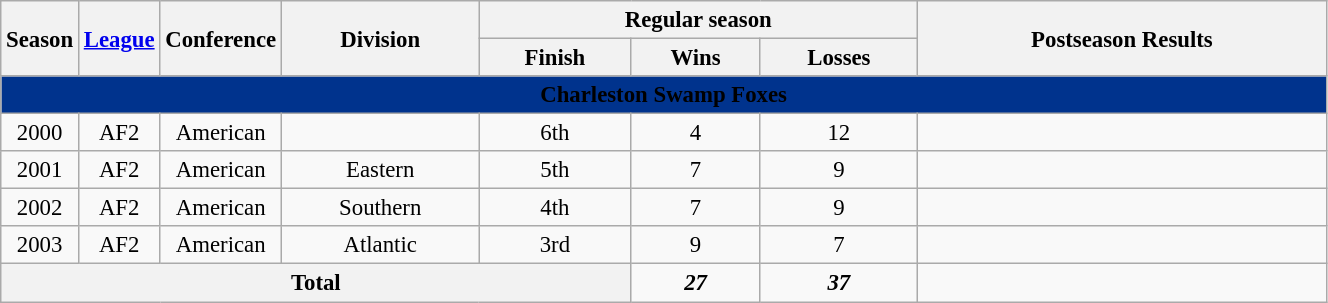<table class="wikitable" style="font-size: 95%; width:70%;">
<tr>
<th rowspan="2" style="width:5%;">Season</th>
<th rowspan="2" style="width:5%;"><a href='#'>League</a></th>
<th rowspan="2" style="width:5%;">Conference</th>
<th rowspan="2">Division</th>
<th colspan="3">Regular season</th>
<th rowspan="2">Postseason Results</th>
</tr>
<tr>
<th>Finish</th>
<th>Wins</th>
<th>Losses</th>
</tr>
<tr>
<td Colspan="8" align="center" bgcolor="#00338D"><span><strong>Charleston Swamp Foxes</strong></span></td>
</tr>
<tr align="center">
<td>2000</td>
<td>AF2</td>
<td>American</td>
<td></td>
<td>6th</td>
<td>4</td>
<td>12</td>
<td></td>
</tr>
<tr align="center">
<td>2001</td>
<td>AF2</td>
<td>American</td>
<td>Eastern</td>
<td>5th</td>
<td>7</td>
<td>9</td>
<td></td>
</tr>
<tr align="center">
<td>2002</td>
<td>AF2</td>
<td>American</td>
<td>Southern</td>
<td>4th</td>
<td>7</td>
<td>9</td>
<td></td>
</tr>
<tr align="center">
<td>2003</td>
<td>AF2</td>
<td>American</td>
<td>Atlantic</td>
<td>3rd</td>
<td>9</td>
<td>7</td>
<td></td>
</tr>
<tr>
<th align="center" rowspan="1" colspan="5">Total</th>
<td align="center"><strong><em>27</em></strong></td>
<td align="center"><strong><em>37</em></strong></td>
</tr>
</table>
